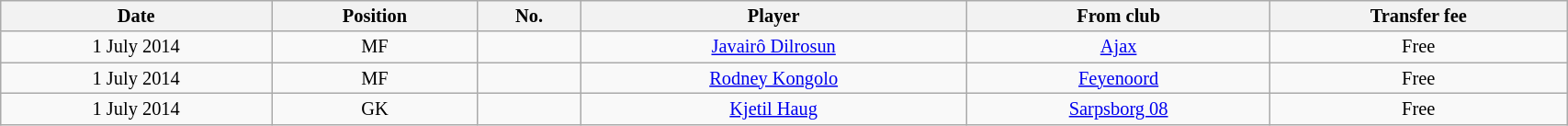<table class="wikitable sortable" style="width:90%; text-align:center; font-size:85%; text-align:centre;">
<tr>
<th>Date</th>
<th>Position</th>
<th>No.</th>
<th>Player</th>
<th>From club</th>
<th>Transfer fee</th>
</tr>
<tr>
<td>1 July 2014</td>
<td>MF</td>
<td></td>
<td> <a href='#'>Javairô Dilrosun</a></td>
<td> <a href='#'>Ajax</a></td>
<td>Free</td>
</tr>
<tr>
<td>1 July 2014</td>
<td>MF</td>
<td></td>
<td> <a href='#'>Rodney Kongolo</a></td>
<td> <a href='#'>Feyenoord</a></td>
<td>Free</td>
</tr>
<tr>
<td>1 July 2014</td>
<td>GK</td>
<td></td>
<td> <a href='#'>Kjetil Haug</a></td>
<td> <a href='#'>Sarpsborg 08</a></td>
<td>Free</td>
</tr>
</table>
